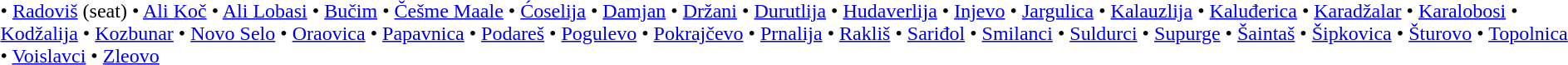<table>
<tr>
<td valign="top"><br>• <a href='#'>Radoviš</a> (seat)
• <a href='#'>Ali Koč</a>
• <a href='#'>Ali Lobasi</a>
• <a href='#'>Bučim</a>
• <a href='#'>Češme Maale</a>
• <a href='#'>Ćoselija</a> 
• <a href='#'>Damjan</a>
• <a href='#'>Držani</a>
• <a href='#'>Durutlija</a>
• <a href='#'>Hudaverlija</a>
• <a href='#'>Injevo</a>
• <a href='#'>Jargulica</a>
• <a href='#'>Kalauzlija</a>
• <a href='#'>Kaluđerica</a>
• <a href='#'>Karadžalar</a>
• <a href='#'>Karalobosi</a>
• <a href='#'>Kodžalija</a>
• <a href='#'>Kozbunar</a>
• <a href='#'>Novo Selo</a>
• <a href='#'>Oraovica</a>
• <a href='#'>Papavnica</a>
• <a href='#'>Podareš</a>
• <a href='#'>Pogulevo</a>
• <a href='#'>Pokrajčevo</a>
• <a href='#'>Prnalija</a>
• <a href='#'>Rakliš</a>
• <a href='#'>Sariđol</a>
• <a href='#'>Smilanci</a>
• <a href='#'>Suldurci</a>
• <a href='#'>Supurge</a>
• <a href='#'>Šaintaš</a>
• <a href='#'>Šipkovica</a>
• <a href='#'>Šturovo</a>
• <a href='#'>Topolnica</a>
• <a href='#'>Voislavci</a>
• <a href='#'>Zleovo</a></td>
</tr>
</table>
